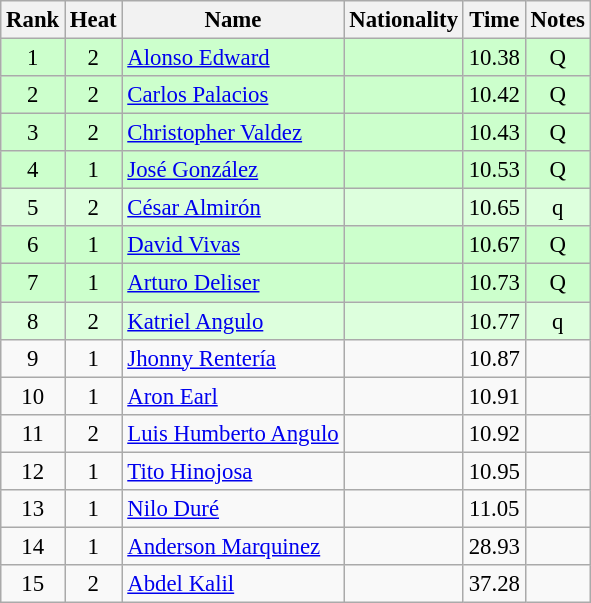<table class="wikitable sortable" style="text-align:center; font-size:95%">
<tr>
<th>Rank</th>
<th>Heat</th>
<th>Name</th>
<th>Nationality</th>
<th>Time</th>
<th>Notes</th>
</tr>
<tr bgcolor=ccffcc>
<td>1</td>
<td>2</td>
<td align=left><a href='#'>Alonso Edward</a></td>
<td align=left></td>
<td>10.38</td>
<td>Q</td>
</tr>
<tr bgcolor=ccffcc>
<td>2</td>
<td>2</td>
<td align=left><a href='#'>Carlos Palacios</a></td>
<td align=left></td>
<td>10.42</td>
<td>Q</td>
</tr>
<tr bgcolor=ccffcc>
<td>3</td>
<td>2</td>
<td align=left><a href='#'>Christopher Valdez</a></td>
<td align=left></td>
<td>10.43</td>
<td>Q</td>
</tr>
<tr bgcolor=ccffcc>
<td>4</td>
<td>1</td>
<td align=left><a href='#'>José González</a></td>
<td align=left></td>
<td>10.53</td>
<td>Q</td>
</tr>
<tr bgcolor=ddffdd>
<td>5</td>
<td>2</td>
<td align=left><a href='#'>César Almirón</a></td>
<td align=left></td>
<td>10.65</td>
<td>q</td>
</tr>
<tr bgcolor=ccffcc>
<td>6</td>
<td>1</td>
<td align=left><a href='#'>David Vivas</a></td>
<td align=left></td>
<td>10.67</td>
<td>Q</td>
</tr>
<tr bgcolor=ccffcc>
<td>7</td>
<td>1</td>
<td align=left><a href='#'>Arturo Deliser</a></td>
<td align=left></td>
<td>10.73</td>
<td>Q</td>
</tr>
<tr bgcolor=ddffdd>
<td>8</td>
<td>2</td>
<td align=left><a href='#'>Katriel Angulo</a></td>
<td align=left></td>
<td>10.77</td>
<td>q</td>
</tr>
<tr>
<td>9</td>
<td>1</td>
<td align=left><a href='#'>Jhonny Rentería</a></td>
<td align=left></td>
<td>10.87</td>
<td></td>
</tr>
<tr>
<td>10</td>
<td>1</td>
<td align=left><a href='#'>Aron Earl</a></td>
<td align=left></td>
<td>10.91</td>
<td></td>
</tr>
<tr>
<td>11</td>
<td>2</td>
<td align=left><a href='#'>Luis Humberto Angulo</a></td>
<td align=left></td>
<td>10.92</td>
<td></td>
</tr>
<tr>
<td>12</td>
<td>1</td>
<td align=left><a href='#'>Tito Hinojosa</a></td>
<td align=left></td>
<td>10.95</td>
<td></td>
</tr>
<tr>
<td>13</td>
<td>1</td>
<td align=left><a href='#'>Nilo Duré</a></td>
<td align=left></td>
<td>11.05</td>
<td></td>
</tr>
<tr>
<td>14</td>
<td>1</td>
<td align=left><a href='#'>Anderson Marquinez</a></td>
<td align=left></td>
<td>28.93</td>
<td></td>
</tr>
<tr>
<td>15</td>
<td>2</td>
<td align=left><a href='#'>Abdel Kalil</a></td>
<td align=left></td>
<td>37.28</td>
<td></td>
</tr>
</table>
